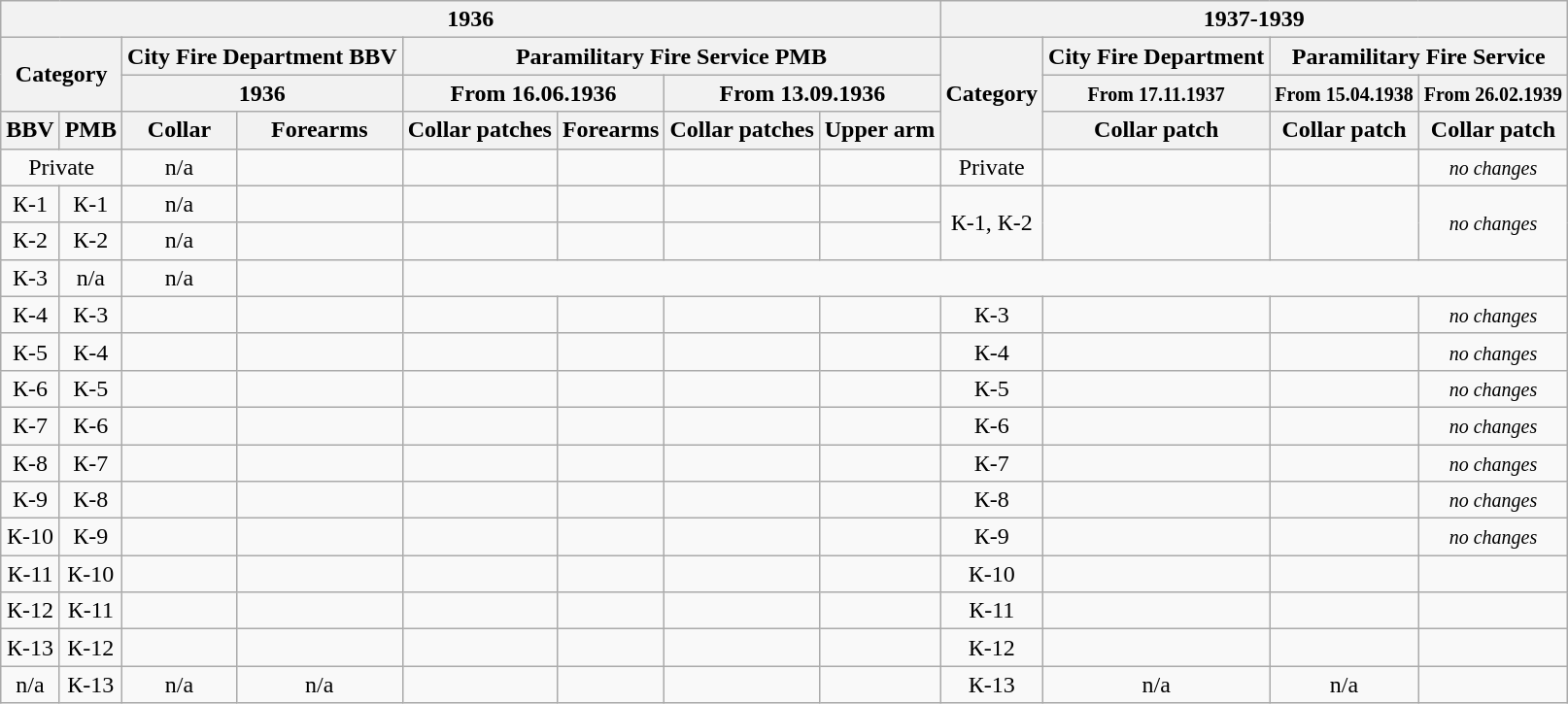<table class="wikitable wikitable" style="text-align:center">
<tr>
<th colspan="8">1936</th>
<th colspan="4">1937-1939</th>
</tr>
<tr>
<th colspan="2" rowspan="2">Category</th>
<th colspan="2">City Fire Department BBV</th>
<th colspan="4">Paramilitary Fire Service PMB</th>
<th rowspan="3">Category</th>
<th>City Fire Department</th>
<th colspan="2">Paramilitary Fire Service</th>
</tr>
<tr>
<th colspan="2">1936</th>
<th colspan="2">From 16.06.1936</th>
<th colspan="2">From 13.09.1936</th>
<th><small>From 17.11.1937</small></th>
<th><small>From 15.04.1938</small></th>
<th><small>From 26.02.1939</small></th>
</tr>
<tr>
<th>BBV</th>
<th>PMB</th>
<th>Collar</th>
<th>Forearms</th>
<th>Collar patches</th>
<th>Forearms</th>
<th>Collar patches</th>
<th>Upper arm</th>
<th>Collar patch</th>
<th>Collar patch</th>
<th>Collar patch</th>
</tr>
<tr>
<td colspan="2">Private</td>
<td>n/a</td>
<td></td>
<td></td>
<td></td>
<td></td>
<td></td>
<td>Private</td>
<td></td>
<td></td>
<td><small><em>no changes</em> </small></td>
</tr>
<tr>
<td>К-1</td>
<td>К-1</td>
<td>n/a</td>
<td></td>
<td></td>
<td></td>
<td></td>
<td></td>
<td rowspan="2">К-1, К-2</td>
<td rowspan="2"></td>
<td rowspan="2"></td>
<td rowspan="2"><small><em>no changes</em> </small></td>
</tr>
<tr>
<td>К-2</td>
<td>К-2</td>
<td>n/a</td>
<td></td>
<td></td>
<td></td>
<td></td>
<td></td>
</tr>
<tr>
<td>К-3</td>
<td>n/a</td>
<td>n/a</td>
<td></td>
<td colspan="8"></td>
</tr>
<tr>
<td>К-4</td>
<td>К-3</td>
<td></td>
<td></td>
<td></td>
<td></td>
<td></td>
<td></td>
<td>К-3</td>
<td></td>
<td></td>
<td><small><em>no changes</em></small></td>
</tr>
<tr>
<td>К-5</td>
<td>К-4</td>
<td></td>
<td></td>
<td></td>
<td></td>
<td></td>
<td></td>
<td>К-4</td>
<td></td>
<td></td>
<td><small><em>no changes</em></small></td>
</tr>
<tr>
<td>К-6</td>
<td>К-5</td>
<td></td>
<td></td>
<td></td>
<td></td>
<td></td>
<td></td>
<td>К-5</td>
<td></td>
<td></td>
<td><small><em>no changes</em></small></td>
</tr>
<tr>
<td>К-7</td>
<td>К-6</td>
<td></td>
<td></td>
<td></td>
<td></td>
<td></td>
<td></td>
<td>К-6</td>
<td></td>
<td></td>
<td><small><em>no changes</em></small></td>
</tr>
<tr>
<td>К-8</td>
<td>К-7</td>
<td></td>
<td></td>
<td></td>
<td></td>
<td></td>
<td></td>
<td>К-7</td>
<td></td>
<td></td>
<td><small><em>no changes</em></small></td>
</tr>
<tr>
<td>К-9</td>
<td>К-8</td>
<td></td>
<td></td>
<td></td>
<td></td>
<td></td>
<td></td>
<td>К-8</td>
<td></td>
<td></td>
<td><small><em>no changes</em></small></td>
</tr>
<tr>
<td>К-10</td>
<td>К-9</td>
<td></td>
<td></td>
<td></td>
<td></td>
<td></td>
<td></td>
<td>К-9</td>
<td></td>
<td></td>
<td><small><em>no changes</em></small></td>
</tr>
<tr>
<td>К-11</td>
<td>К-10</td>
<td></td>
<td></td>
<td></td>
<td></td>
<td></td>
<td></td>
<td>К-10</td>
<td></td>
<td></td>
<td></td>
</tr>
<tr>
<td>К-12</td>
<td>К-11</td>
<td></td>
<td></td>
<td></td>
<td></td>
<td></td>
<td></td>
<td>К-11</td>
<td></td>
<td></td>
<td></td>
</tr>
<tr>
<td>К-13</td>
<td>К-12</td>
<td></td>
<td></td>
<td></td>
<td></td>
<td></td>
<td></td>
<td>К-12</td>
<td></td>
<td></td>
<td></td>
</tr>
<tr>
<td>n/a</td>
<td>К-13</td>
<td>n/a</td>
<td>n/a</td>
<td></td>
<td></td>
<td></td>
<td></td>
<td>К-13</td>
<td>n/a</td>
<td>n/a</td>
<td></td>
</tr>
</table>
